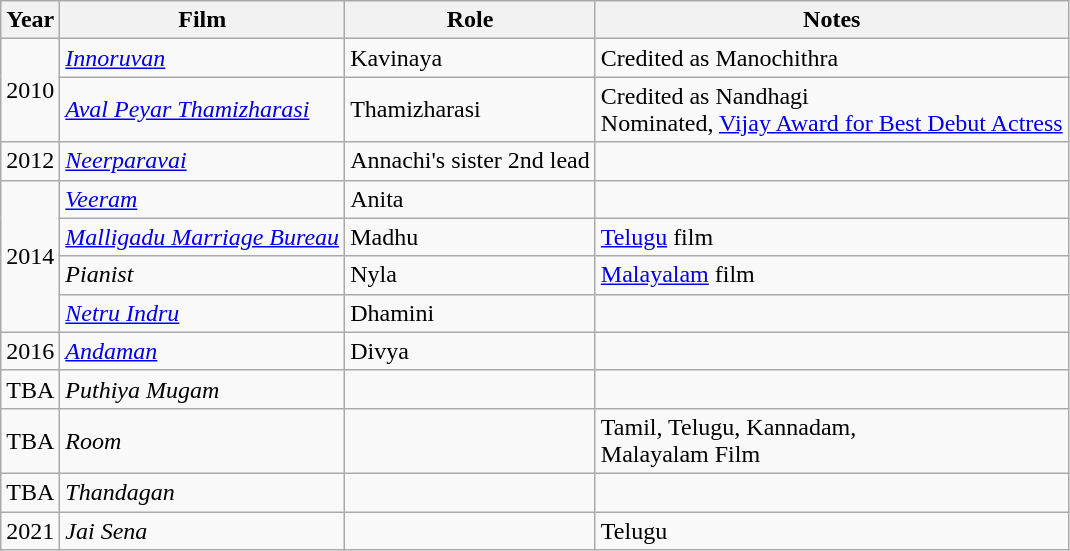<table class="wikitable sortable">
<tr>
<th>Year</th>
<th>Film</th>
<th>Role</th>
<th class=unsortable>Notes</th>
</tr>
<tr>
<td rowspan="2">2010</td>
<td><em><a href='#'>Innoruvan</a></em></td>
<td>Kavinaya</td>
<td>Credited as Manochithra</td>
</tr>
<tr>
<td><em><a href='#'>Aval Peyar Thamizharasi</a></em></td>
<td>Thamizharasi</td>
<td>Credited as Nandhagi<br>Nominated, <a href='#'>Vijay Award for Best Debut Actress</a></td>
</tr>
<tr>
<td>2012</td>
<td><em><a href='#'>Neerparavai</a></em></td>
<td>Annachi's sister 2nd lead</td>
<td></td>
</tr>
<tr>
<td rowspan="4">2014</td>
<td><em><a href='#'>Veeram</a></em></td>
<td>Anita</td>
<td></td>
</tr>
<tr>
<td><em><a href='#'>Malligadu Marriage Bureau</a></em></td>
<td>Madhu</td>
<td><a href='#'>Telugu</a> film</td>
</tr>
<tr>
<td><em>Pianist</em></td>
<td>Nyla</td>
<td><a href='#'>Malayalam</a> film</td>
</tr>
<tr>
<td><em><a href='#'>Netru Indru</a></em></td>
<td>Dhamini</td>
<td></td>
</tr>
<tr>
<td>2016</td>
<td><em><a href='#'>Andaman</a></em></td>
<td>Divya</td>
<td></td>
</tr>
<tr>
<td>TBA</td>
<td><em>Puthiya Mugam</em></td>
<td></td>
<td></td>
</tr>
<tr>
<td>TBA</td>
<td><em>Room </em></td>
<td></td>
<td>Tamil, Telugu, Kannadam,<br>Malayalam  Film</td>
</tr>
<tr>
<td>TBA</td>
<td><em>Thandagan </em></td>
<td></td>
<td></td>
</tr>
<tr>
<td>2021</td>
<td><em>Jai Sena </em></td>
<td></td>
<td>Telugu</td>
</tr>
</table>
